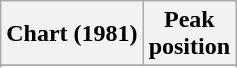<table class="wikitable sortable">
<tr>
<th>Chart (1981)</th>
<th>Peak<br>position</th>
</tr>
<tr>
</tr>
<tr>
</tr>
</table>
